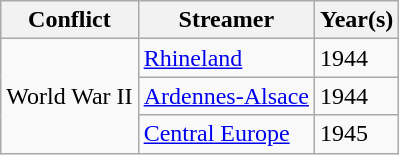<table class="wikitable">
<tr style="background:#efefef;">
<th>Conflict</th>
<th>Streamer</th>
<th>Year(s)</th>
</tr>
<tr>
<td rowspan="3">World War II <br> </td>
<td><a href='#'>Rhineland</a></td>
<td>1944</td>
</tr>
<tr>
<td><a href='#'>Ardennes-Alsace</a></td>
<td>1944</td>
</tr>
<tr>
<td><a href='#'>Central Europe</a></td>
<td>1945</td>
</tr>
</table>
